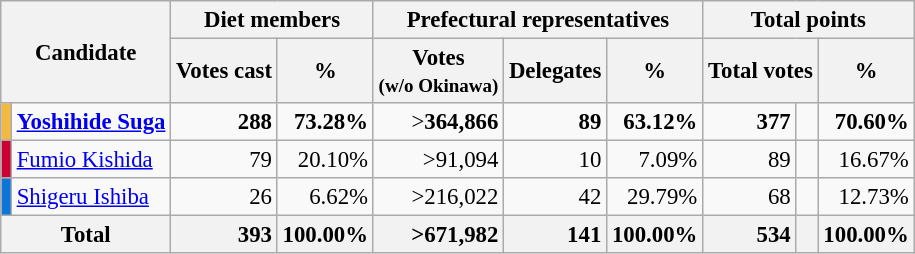<table class="wikitable" style="text-align:right;font-size:95%;">
<tr>
<th rowspan="2" colspan="2">Candidate</th>
<th colspan="2">Diet members</th>
<th colspan="3">Prefectural representatives</th>
<th colspan="3">Total points</th>
</tr>
<tr>
<th>Votes cast</th>
<th>%</th>
<th>Votes<br><small>(w/o Okinawa)</small></th>
<th>Delegates</th>
<th>%</th>
<th colspan=2>Total votes</th>
<th>%</th>
</tr>
<tr>
<td style="background:#F2BA42;"></td>
<td style="text-align:left"><strong><a href='#'>Yoshihide Suga</a></strong> </td>
<td><strong>288</strong></td>
<td><strong>73.28%</strong></td>
<td>><strong>364,866</strong></td>
<td><strong>89</strong></td>
<td><strong>63.12%</strong></td>
<td><strong>377</strong></td>
<td align=center></td>
<td><strong>70.60%</strong></td>
</tr>
<tr>
<td style="background:#CC0033;"></td>
<td style="text-align:left"><a href='#'>Fumio Kishida</a></td>
<td>79</td>
<td>20.10%</td>
<td>>91,094</td>
<td>10</td>
<td>7.09%</td>
<td>89</td>
<td align=center></td>
<td>16.67%</td>
</tr>
<tr>
<td style="background:#0b75d9;"></td>
<td style="text-align:left"><a href='#'>Shigeru Ishiba</a></td>
<td>26</td>
<td>6.62%</td>
<td>>216,022</td>
<td>42</td>
<td>29.79%</td>
<td>68</td>
<td align=center></td>
<td>12.73%</td>
</tr>
<tr>
<th colspan="2">Total</th>
<th style="text-align:right">393</th>
<th style="text-align:right">100.00%</th>
<th style="text-align:right">>671,982</th>
<th style="text-align:right">141</th>
<th style="text-align:right">100.00%</th>
<th style="text-align:right">534</th>
<th></th>
<th style="text-align:right">100.00%</th>
</tr>
</table>
